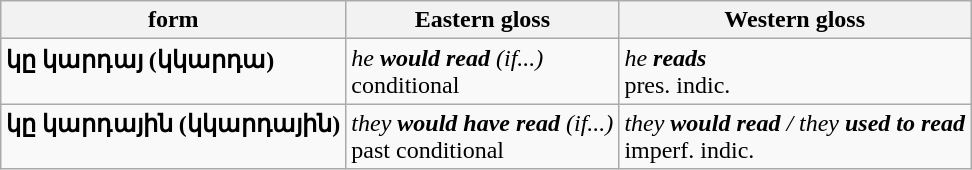<table class="wikitable">
<tr>
<th>form</th>
<th>Eastern gloss</th>
<th>Western gloss</th>
</tr>
<tr valign=top>
<td><strong>կը կարդայ (կկարդա)</strong></td>
<td><em>he <strong>would read</strong> (if...)</em><br>conditional</td>
<td><em>he <strong>reads</strong> </em><br>pres. indic.</td>
</tr>
<tr valign=top>
<td><strong>կը կարդային (կկարդային)</strong></td>
<td><em>they <strong>would have read</strong> (if...)</em><br>past conditional</td>
<td><em>they <strong>would read</strong> / they <strong>used to read</strong> </em><br>imperf. indic.</td>
</tr>
</table>
